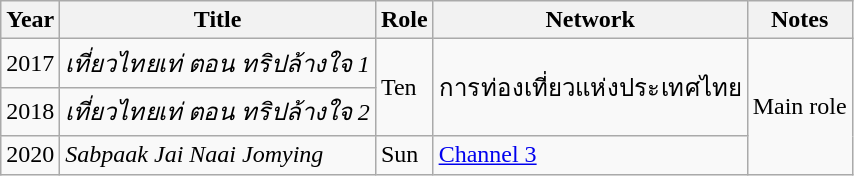<table class="wikitable sortable">
<tr>
<th>Year</th>
<th>Title</th>
<th>Role</th>
<th>Network</th>
<th class="unsortable">Notes</th>
</tr>
<tr>
<td rowspan="1">2017</td>
<td><em>เที่ยวไทยเท่ ตอน ทริปล้างใจ 1 </em></td>
<td rowspan="2">Ten</td>
<td rowspan="2">การท่องเที่ยวแห่งประเทศไทย</td>
<td rowspan="3">Main role</td>
</tr>
<tr>
<td rowspan="1">2018</td>
<td><em>เที่ยวไทยเท่ ตอน ทริปล้างใจ 2 </em></td>
</tr>
<tr>
<td rowspan="1">2020</td>
<td><em>Sabpaak Jai Naai Jomying</em></td>
<td>Sun</td>
<td rowspan="1"><a href='#'>Channel 3</a></td>
</tr>
</table>
